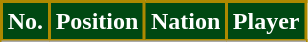<table class="wikitable sortable">
<tr>
<th style="background:#004812; color:#FFFFFF; border:2px solid #AD8900;;" scope="col">No.</th>
<th style="background:#004812; color:#FFFFFF; border:2px solid #AD8900;;" scope="col">Position</th>
<th style="background:#004812; color:#FFFFFF; border:2px solid #AD8900;;" scope="col">Nation</th>
<th style="background:#004812; color:#FFFFFF; border:2px solid #AD8900;;" scope="col">Player</th>
</tr>
<tr>
</tr>
</table>
